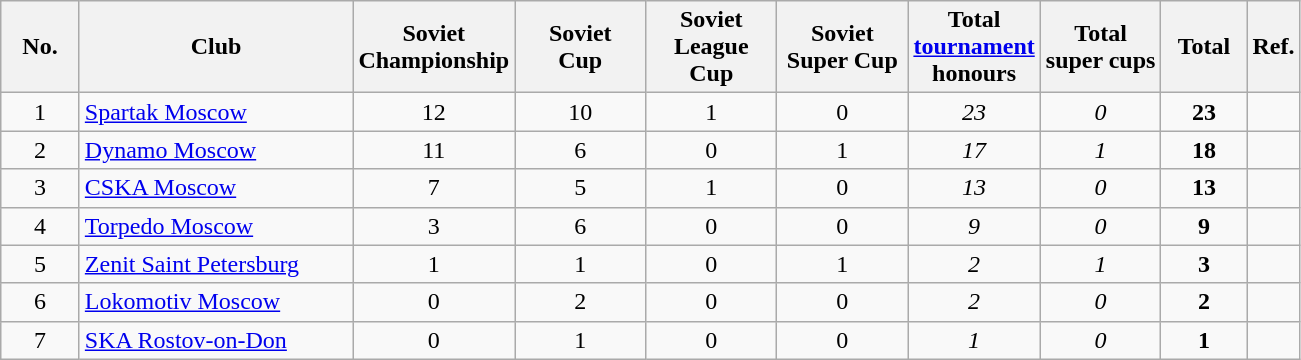<table class="wikitable" style="text-align: center">
<tr>
<th width="45">No.</th>
<th width="175">Club</th>
<th width="80">Soviet<br>Championship</th>
<th width="80">Soviet<br>Cup</th>
<th width="80">Soviet<br>League Cup</th>
<th width="80">Soviet Super Cup</th>
<th>Total<br><a href='#'>tournament</a> <br>honours</th>
<th>Total<br>super cups</th>
<th width="50">Total</th>
<th width="25">Ref.</th>
</tr>
<tr>
<td>1</td>
<td align="left"><a href='#'>Spartak Moscow</a></td>
<td>12</td>
<td>10</td>
<td>1</td>
<td>0</td>
<td><em>23</em></td>
<td><em>0</em></td>
<td><strong>23</strong></td>
<td></td>
</tr>
<tr>
<td>2</td>
<td align="left"><a href='#'>Dynamo Moscow</a></td>
<td>11</td>
<td>6</td>
<td>0</td>
<td>1</td>
<td><em>17</em></td>
<td><em>1</em></td>
<td><strong>18</strong></td>
<td></td>
</tr>
<tr>
<td>3</td>
<td align="left"><a href='#'>CSKA Moscow</a></td>
<td>7</td>
<td>5</td>
<td>1</td>
<td>0</td>
<td><em>13</em></td>
<td><em>0</em></td>
<td><strong>13</strong></td>
<td></td>
</tr>
<tr>
<td>4</td>
<td align="left"><a href='#'>Torpedo Moscow</a></td>
<td>3</td>
<td>6</td>
<td>0</td>
<td>0</td>
<td><em>9</em></td>
<td><em>0</em></td>
<td><strong>9</strong></td>
<td></td>
</tr>
<tr>
<td>5</td>
<td align="left"><a href='#'>Zenit Saint Petersburg</a></td>
<td>1</td>
<td>1</td>
<td>0</td>
<td>1</td>
<td><em>2</em></td>
<td><em>1</em></td>
<td><strong>3</strong></td>
<td></td>
</tr>
<tr>
<td>6</td>
<td align="left"><a href='#'>Lokomotiv Moscow</a></td>
<td>0</td>
<td>2</td>
<td>0</td>
<td>0</td>
<td><em>2</em></td>
<td><em>0</em></td>
<td><strong>2</strong></td>
<td></td>
</tr>
<tr>
<td>7</td>
<td align="left"><a href='#'>SKA Rostov-on-Don</a></td>
<td>0</td>
<td>1</td>
<td>0</td>
<td>0</td>
<td><em>1</em></td>
<td><em>0</em></td>
<td><strong>1</strong></td>
<td></td>
</tr>
</table>
